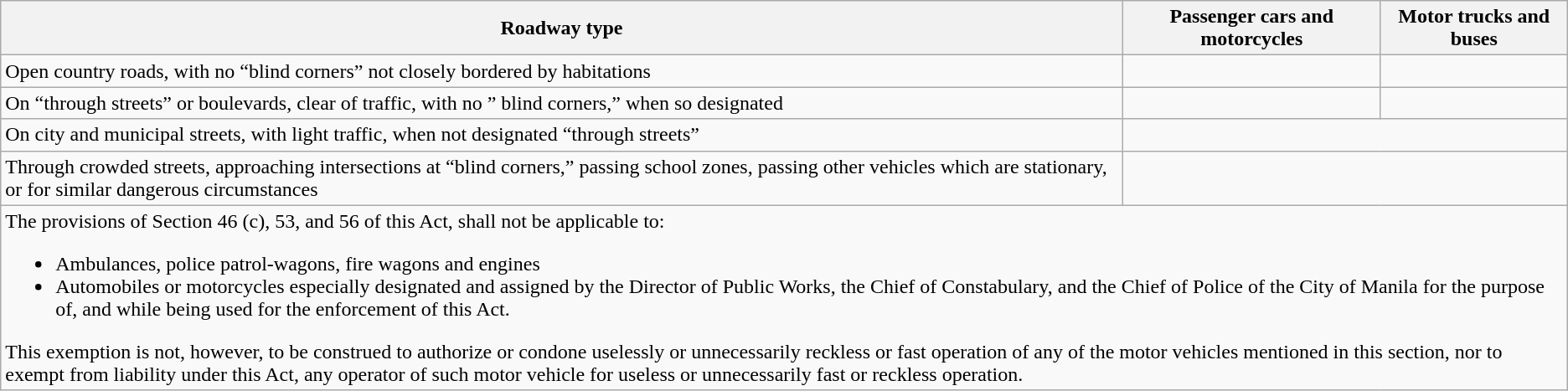<table class="wikitable" style="text-align:center;">
<tr>
<th>Roadway type</th>
<th>Passenger cars and motorcycles</th>
<th>Motor trucks and buses</th>
</tr>
<tr>
<td style="text-align: left;">Open country roads, with no “blind corners” not closely bordered by habitations</td>
<td></td>
<td></td>
</tr>
<tr>
<td style="text-align: left;">On “through streets” or boulevards, clear of traffic, with no ” blind corners,” when so designated</td>
<td></td>
<td></td>
</tr>
<tr>
<td style="text-align: left;">On city and municipal streets, with light traffic, when not designated “through streets”</td>
<td colspan=2></td>
</tr>
<tr>
<td style="text-align: left;">Through crowded streets, approaching intersections at “blind corners,” passing school zones, passing other vehicles which are stationary, or for similar dangerous circumstances</td>
<td colspan=2></td>
</tr>
<tr>
<td colspan="4" style="text-align: left;">The provisions of Section 46 (c), 53, and 56 of this Act, shall not be applicable to:<br><ul><li>Ambulances, police patrol-wagons, fire wagons and engines</li><li>Automobiles or motorcycles especially designated and assigned by the Director of Public Works, the Chief of Constabulary, and the Chief of Police of the City of Manila for the purpose of, and while being used for the enforcement of this Act.</li></ul>This exemption is not, however, to be construed to authorize or condone uselessly or unnecessarily reckless or fast operation of any of the motor vehicles mentioned in this section, nor to exempt from liability under this Act, any operator of such motor vehicle for useless or unnecessarily fast or reckless operation.</td>
</tr>
</table>
